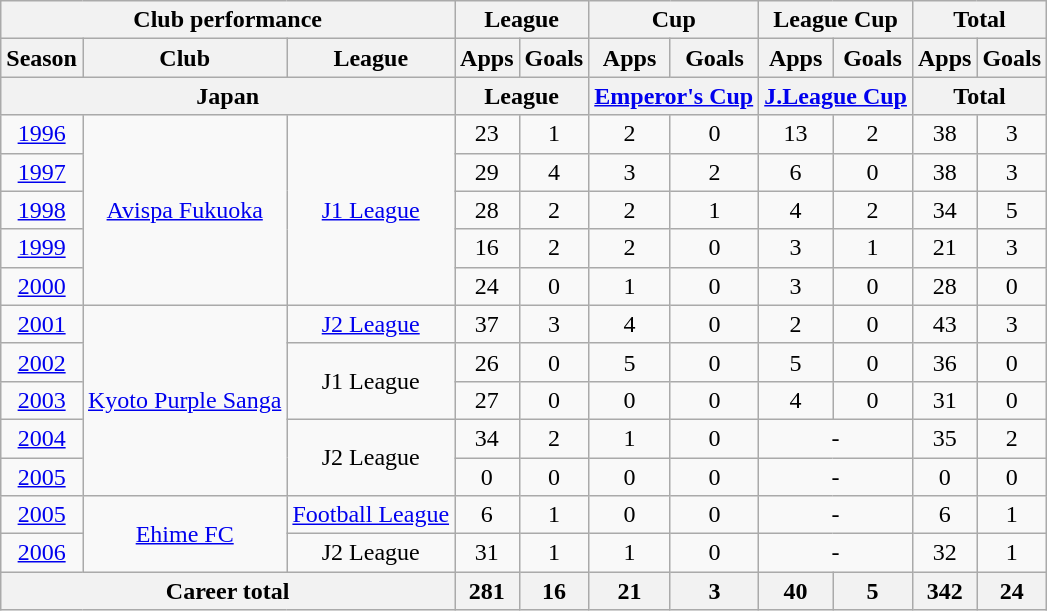<table class="wikitable" style="text-align:center">
<tr>
<th colspan=3>Club performance</th>
<th colspan=2>League</th>
<th colspan=2>Cup</th>
<th colspan=2>League Cup</th>
<th colspan=2>Total</th>
</tr>
<tr>
<th>Season</th>
<th>Club</th>
<th>League</th>
<th>Apps</th>
<th>Goals</th>
<th>Apps</th>
<th>Goals</th>
<th>Apps</th>
<th>Goals</th>
<th>Apps</th>
<th>Goals</th>
</tr>
<tr>
<th colspan=3>Japan</th>
<th colspan=2>League</th>
<th colspan=2><a href='#'>Emperor's Cup</a></th>
<th colspan=2><a href='#'>J.League Cup</a></th>
<th colspan=2>Total</th>
</tr>
<tr>
<td><a href='#'>1996</a></td>
<td rowspan="5"><a href='#'>Avispa Fukuoka</a></td>
<td rowspan="5"><a href='#'>J1 League</a></td>
<td>23</td>
<td>1</td>
<td>2</td>
<td>0</td>
<td>13</td>
<td>2</td>
<td>38</td>
<td>3</td>
</tr>
<tr>
<td><a href='#'>1997</a></td>
<td>29</td>
<td>4</td>
<td>3</td>
<td>2</td>
<td>6</td>
<td>0</td>
<td>38</td>
<td>3</td>
</tr>
<tr>
<td><a href='#'>1998</a></td>
<td>28</td>
<td>2</td>
<td>2</td>
<td>1</td>
<td>4</td>
<td>2</td>
<td>34</td>
<td>5</td>
</tr>
<tr>
<td><a href='#'>1999</a></td>
<td>16</td>
<td>2</td>
<td>2</td>
<td>0</td>
<td>3</td>
<td>1</td>
<td>21</td>
<td>3</td>
</tr>
<tr>
<td><a href='#'>2000</a></td>
<td>24</td>
<td>0</td>
<td>1</td>
<td>0</td>
<td>3</td>
<td>0</td>
<td>28</td>
<td>0</td>
</tr>
<tr>
<td><a href='#'>2001</a></td>
<td rowspan="5"><a href='#'>Kyoto Purple Sanga</a></td>
<td><a href='#'>J2 League</a></td>
<td>37</td>
<td>3</td>
<td>4</td>
<td>0</td>
<td>2</td>
<td>0</td>
<td>43</td>
<td>3</td>
</tr>
<tr>
<td><a href='#'>2002</a></td>
<td rowspan="2">J1 League</td>
<td>26</td>
<td>0</td>
<td>5</td>
<td>0</td>
<td>5</td>
<td>0</td>
<td>36</td>
<td>0</td>
</tr>
<tr>
<td><a href='#'>2003</a></td>
<td>27</td>
<td>0</td>
<td>0</td>
<td>0</td>
<td>4</td>
<td>0</td>
<td>31</td>
<td>0</td>
</tr>
<tr>
<td><a href='#'>2004</a></td>
<td rowspan="2">J2 League</td>
<td>34</td>
<td>2</td>
<td>1</td>
<td>0</td>
<td colspan="2">-</td>
<td>35</td>
<td>2</td>
</tr>
<tr>
<td><a href='#'>2005</a></td>
<td>0</td>
<td>0</td>
<td>0</td>
<td>0</td>
<td colspan="2">-</td>
<td>0</td>
<td>0</td>
</tr>
<tr>
<td><a href='#'>2005</a></td>
<td rowspan="2"><a href='#'>Ehime FC</a></td>
<td><a href='#'>Football League</a></td>
<td>6</td>
<td>1</td>
<td>0</td>
<td>0</td>
<td colspan="2">-</td>
<td>6</td>
<td>1</td>
</tr>
<tr>
<td><a href='#'>2006</a></td>
<td>J2 League</td>
<td>31</td>
<td>1</td>
<td>1</td>
<td>0</td>
<td colspan="2">-</td>
<td>32</td>
<td>1</td>
</tr>
<tr>
<th colspan=3>Career total</th>
<th>281</th>
<th>16</th>
<th>21</th>
<th>3</th>
<th>40</th>
<th>5</th>
<th>342</th>
<th>24</th>
</tr>
</table>
